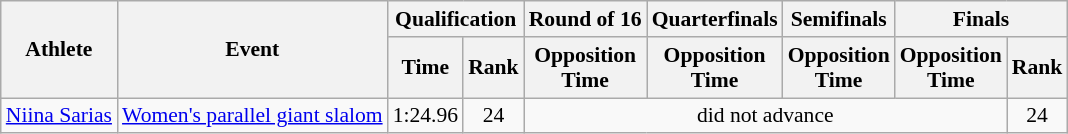<table class="wikitable" style="font-size:90%">
<tr>
<th rowspan="2">Athlete</th>
<th rowspan="2">Event</th>
<th colspan="2">Qualification</th>
<th>Round of 16</th>
<th>Quarterfinals</th>
<th>Semifinals</th>
<th colspan=2>Finals</th>
</tr>
<tr>
<th>Time</th>
<th>Rank</th>
<th>Opposition<br>Time</th>
<th>Opposition<br>Time</th>
<th>Opposition<br>Time</th>
<th>Opposition<br>Time</th>
<th>Rank</th>
</tr>
<tr>
<td><a href='#'>Niina Sarias</a></td>
<td><a href='#'>Women's parallel giant slalom</a></td>
<td align="center">1:24.96</td>
<td align="center">24</td>
<td colspan=4 align="center">did not advance</td>
<td align="center">24</td>
</tr>
</table>
